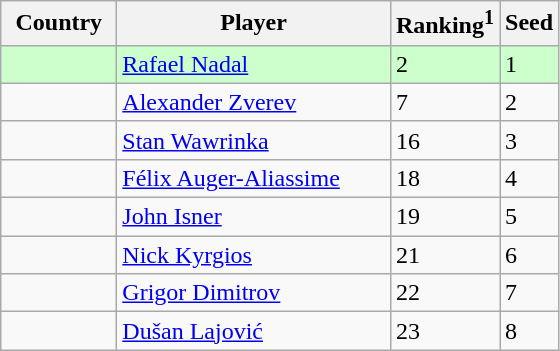<table class="sortable wikitable">
<tr>
<th width="70">Country</th>
<th width="175">Player</th>
<th>Ranking<sup>1</sup></th>
<th>Seed</th>
</tr>
<tr style="background:#cfc;">
<td></td>
<td><a href='#'>Rafael Nadal</a></td>
<td>2</td>
<td>1</td>
</tr>
<tr>
<td></td>
<td><a href='#'>Alexander Zverev</a></td>
<td>7</td>
<td>2</td>
</tr>
<tr>
<td></td>
<td><a href='#'>Stan Wawrinka</a></td>
<td>16</td>
<td>3</td>
</tr>
<tr>
<td></td>
<td><a href='#'>Félix Auger-Aliassime</a></td>
<td>18</td>
<td>4</td>
</tr>
<tr>
<td></td>
<td><a href='#'>John Isner</a></td>
<td>19</td>
<td>5</td>
</tr>
<tr>
<td></td>
<td><a href='#'>Nick Kyrgios</a></td>
<td>21</td>
<td>6</td>
</tr>
<tr>
<td></td>
<td><a href='#'>Grigor Dimitrov</a></td>
<td>22</td>
<td>7</td>
</tr>
<tr>
<td></td>
<td><a href='#'>Dušan Lajović</a></td>
<td>23</td>
<td>8</td>
</tr>
</table>
